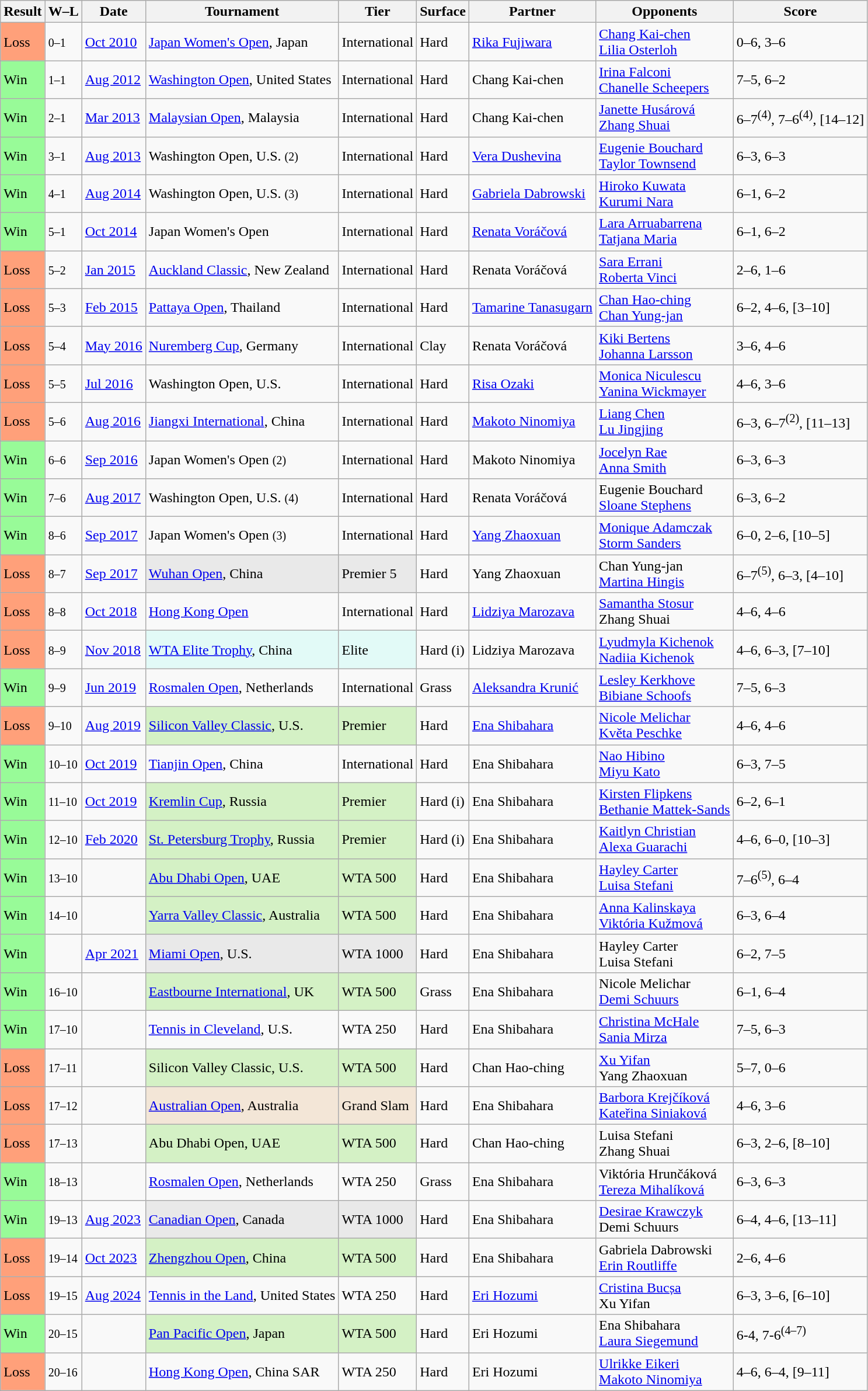<table class="sortable wikitable">
<tr>
<th>Result</th>
<th class="unsortable">W–L</th>
<th>Date</th>
<th>Tournament</th>
<th>Tier</th>
<th>Surface</th>
<th>Partner</th>
<th>Opponents</th>
<th class="unsortable">Score</th>
</tr>
<tr>
<td style="background:#ffa07a;">Loss</td>
<td><small>0–1</small></td>
<td><a href='#'>Oct 2010</a></td>
<td><a href='#'>Japan Women's Open</a>, Japan</td>
<td>International</td>
<td>Hard</td>
<td> <a href='#'>Rika Fujiwara</a></td>
<td> <a href='#'>Chang Kai-chen</a> <br>  <a href='#'>Lilia Osterloh</a></td>
<td>0–6, 3–6</td>
</tr>
<tr>
<td style="background:#98fb98;">Win</td>
<td><small>1–1</small></td>
<td><a href='#'>Aug 2012</a></td>
<td><a href='#'>Washington Open</a>, United States</td>
<td>International</td>
<td>Hard</td>
<td> Chang Kai-chen</td>
<td> <a href='#'>Irina Falconi</a> <br>  <a href='#'>Chanelle Scheepers</a></td>
<td>7–5, 6–2</td>
</tr>
<tr>
<td style="background:#98fb98;">Win</td>
<td><small>2–1</small></td>
<td><a href='#'>Mar 2013</a></td>
<td><a href='#'>Malaysian Open</a>, Malaysia</td>
<td>International</td>
<td>Hard</td>
<td> Chang Kai-chen</td>
<td> <a href='#'>Janette Husárová</a> <br>  <a href='#'>Zhang Shuai</a></td>
<td>6–7<sup>(4)</sup>, 7–6<sup>(4)</sup>, [14–12]</td>
</tr>
<tr>
<td style="background:#98fb98;">Win</td>
<td><small>3–1</small></td>
<td><a href='#'>Aug 2013</a></td>
<td>Washington Open, U.S. <small>(2)</small></td>
<td>International</td>
<td>Hard</td>
<td> <a href='#'>Vera Dushevina</a></td>
<td> <a href='#'>Eugenie Bouchard</a> <br>  <a href='#'>Taylor Townsend</a></td>
<td>6–3, 6–3</td>
</tr>
<tr>
<td style="background:#98fb98;">Win</td>
<td><small>4–1</small></td>
<td><a href='#'>Aug 2014</a></td>
<td>Washington Open, U.S. <small>(3)</small></td>
<td>International</td>
<td>Hard</td>
<td> <a href='#'>Gabriela Dabrowski</a></td>
<td> <a href='#'>Hiroko Kuwata</a> <br>  <a href='#'>Kurumi Nara</a></td>
<td>6–1, 6–2</td>
</tr>
<tr>
<td style="background:#98fb98;">Win</td>
<td><small>5–1</small></td>
<td><a href='#'>Oct 2014</a></td>
<td>Japan Women's Open</td>
<td>International</td>
<td>Hard</td>
<td> <a href='#'>Renata Voráčová</a></td>
<td> <a href='#'>Lara Arruabarrena</a> <br>  <a href='#'>Tatjana Maria</a></td>
<td>6–1, 6–2</td>
</tr>
<tr>
<td style="background:#ffa07a;">Loss</td>
<td><small>5–2</small></td>
<td><a href='#'>Jan 2015</a></td>
<td><a href='#'>Auckland Classic</a>, New Zealand</td>
<td>International</td>
<td>Hard</td>
<td> Renata Voráčová</td>
<td> <a href='#'>Sara Errani</a> <br>  <a href='#'>Roberta Vinci</a></td>
<td>2–6, 1–6</td>
</tr>
<tr>
<td style="background:#ffa07a;">Loss</td>
<td><small>5–3</small></td>
<td><a href='#'>Feb 2015</a></td>
<td><a href='#'>Pattaya Open</a>, Thailand</td>
<td>International</td>
<td>Hard</td>
<td> <a href='#'>Tamarine Tanasugarn</a></td>
<td> <a href='#'>Chan Hao-ching</a> <br>  <a href='#'>Chan Yung-jan</a></td>
<td>6–2, 4–6, [3–10]</td>
</tr>
<tr>
<td style="background:#ffa07a;">Loss</td>
<td><small>5–4</small></td>
<td><a href='#'>May 2016</a></td>
<td><a href='#'>Nuremberg Cup</a>, Germany</td>
<td>International</td>
<td>Clay</td>
<td> Renata Voráčová</td>
<td> <a href='#'>Kiki Bertens</a> <br>  <a href='#'>Johanna Larsson</a></td>
<td>3–6, 4–6</td>
</tr>
<tr>
<td style="background:#ffa07a;">Loss</td>
<td><small>5–5</small></td>
<td><a href='#'>Jul 2016</a></td>
<td>Washington Open, U.S.</td>
<td>International</td>
<td>Hard</td>
<td> <a href='#'>Risa Ozaki</a></td>
<td> <a href='#'>Monica Niculescu</a> <br>  <a href='#'>Yanina Wickmayer</a></td>
<td>4–6, 3–6</td>
</tr>
<tr>
<td style="background:#ffa07a;">Loss</td>
<td><small>5–6</small></td>
<td><a href='#'>Aug 2016</a></td>
<td><a href='#'>Jiangxi International</a>, China</td>
<td>International</td>
<td>Hard</td>
<td> <a href='#'>Makoto Ninomiya</a></td>
<td> <a href='#'>Liang Chen</a> <br>  <a href='#'>Lu Jingjing</a></td>
<td>6–3, 6–7<sup>(2)</sup>, [11–13]</td>
</tr>
<tr>
<td style="background:#98fb98;">Win</td>
<td><small>6–6</small></td>
<td><a href='#'>Sep 2016</a></td>
<td>Japan Women's Open <small>(2)</small></td>
<td>International</td>
<td>Hard</td>
<td> Makoto Ninomiya</td>
<td> <a href='#'>Jocelyn Rae</a> <br>  <a href='#'>Anna Smith</a></td>
<td>6–3, 6–3</td>
</tr>
<tr>
<td style="background:#98fb98;">Win</td>
<td><small>7–6</small></td>
<td><a href='#'>Aug 2017</a></td>
<td>Washington Open, U.S. <small>(4)</small></td>
<td>International</td>
<td>Hard</td>
<td> Renata Voráčová</td>
<td> Eugenie Bouchard <br>  <a href='#'>Sloane Stephens</a></td>
<td>6–3, 6–2</td>
</tr>
<tr>
<td style="background:#98fb98;">Win</td>
<td><small>8–6</small></td>
<td><a href='#'>Sep 2017</a></td>
<td>Japan Women's Open <small>(3)</small></td>
<td>International</td>
<td>Hard</td>
<td> <a href='#'>Yang Zhaoxuan</a></td>
<td> <a href='#'>Monique Adamczak</a> <br>  <a href='#'>Storm Sanders</a></td>
<td>6–0, 2–6, [10–5]</td>
</tr>
<tr>
<td style="background:#ffa07a;">Loss</td>
<td><small>8–7</small></td>
<td><a href='#'>Sep 2017</a></td>
<td bgcolor=e9e9e9><a href='#'>Wuhan Open</a>, China</td>
<td bgcolor=e9e9e9>Premier 5</td>
<td>Hard</td>
<td> Yang Zhaoxuan</td>
<td> Chan Yung-jan <br>  <a href='#'>Martina Hingis</a></td>
<td>6–7<sup>(5)</sup>, 6–3, [4–10]</td>
</tr>
<tr>
<td style="background:#ffa07a;">Loss</td>
<td><small>8–8</small></td>
<td><a href='#'>Oct 2018</a></td>
<td><a href='#'>Hong Kong Open</a></td>
<td>International</td>
<td>Hard</td>
<td> <a href='#'>Lidziya Marozava</a></td>
<td> <a href='#'>Samantha Stosur</a> <br>  Zhang Shuai</td>
<td>4–6, 4–6</td>
</tr>
<tr>
<td style="background:#ffa07a;">Loss</td>
<td><small>8–9</small></td>
<td><a href='#'>Nov 2018</a></td>
<td style="background:#e2faf7;"><a href='#'>WTA Elite Trophy</a>, China</td>
<td style="background:#e2faf7;">Elite</td>
<td>Hard (i)</td>
<td> Lidziya Marozava</td>
<td> <a href='#'>Lyudmyla Kichenok</a> <br>  <a href='#'>Nadiia Kichenok</a></td>
<td>4–6, 6–3, [7–10]</td>
</tr>
<tr>
<td style="background:#98fb98;">Win</td>
<td><small>9–9</small></td>
<td><a href='#'>Jun 2019</a></td>
<td><a href='#'>Rosmalen Open</a>, Netherlands</td>
<td>International</td>
<td>Grass</td>
<td> <a href='#'>Aleksandra Krunić</a></td>
<td> <a href='#'>Lesley Kerkhove</a> <br>  <a href='#'>Bibiane Schoofs</a></td>
<td>7–5, 6–3</td>
</tr>
<tr>
<td style="background:#ffa07a;">Loss</td>
<td><small>9–10</small></td>
<td><a href='#'>Aug 2019</a></td>
<td bgcolor=d4f1c5><a href='#'>Silicon Valley Classic</a>, U.S.</td>
<td bgcolor=d4f1c5>Premier</td>
<td>Hard</td>
<td> <a href='#'>Ena Shibahara</a></td>
<td> <a href='#'>Nicole Melichar</a> <br>  <a href='#'>Květa Peschke</a></td>
<td>4–6, 4–6</td>
</tr>
<tr>
<td style="background:#98fb98;">Win</td>
<td><small>10–10</small></td>
<td><a href='#'>Oct 2019</a></td>
<td><a href='#'>Tianjin Open</a>, China</td>
<td>International</td>
<td>Hard</td>
<td> Ena Shibahara</td>
<td> <a href='#'>Nao Hibino</a> <br>  <a href='#'>Miyu Kato</a></td>
<td>6–3, 7–5</td>
</tr>
<tr>
<td style="background:#98fb98;">Win</td>
<td><small>11–10</small></td>
<td><a href='#'>Oct 2019</a></td>
<td bgcolor=d4f1c5><a href='#'>Kremlin Cup</a>, Russia</td>
<td bgcolor=d4f1c5>Premier</td>
<td>Hard (i)</td>
<td> Ena Shibahara</td>
<td> <a href='#'>Kirsten Flipkens</a> <br>  <a href='#'>Bethanie Mattek-Sands</a></td>
<td>6–2, 6–1</td>
</tr>
<tr>
<td style="background:#98fb98;">Win</td>
<td><small>12–10</small></td>
<td><a href='#'>Feb 2020</a></td>
<td bgcolor=d4f1c5><a href='#'>St. Petersburg Trophy</a>, Russia</td>
<td bgcolor=d4f1c5>Premier</td>
<td>Hard (i)</td>
<td> Ena Shibahara</td>
<td> <a href='#'>Kaitlyn Christian</a> <br>  <a href='#'>Alexa Guarachi</a></td>
<td>4–6, 6–0, [10–3]</td>
</tr>
<tr>
<td style="background:#98fb98;">Win</td>
<td><small>13–10</small></td>
<td><a href='#'></a></td>
<td bgcolor="d4f1c5"><a href='#'>Abu Dhabi Open</a>, UAE</td>
<td bgcolor="d4f1c5">WTA 500</td>
<td>Hard</td>
<td> Ena Shibahara</td>
<td> <a href='#'>Hayley Carter</a> <br>  <a href='#'>Luisa Stefani</a></td>
<td>7–6<sup>(5)</sup>, 6–4</td>
</tr>
<tr>
<td style="background:#98fb98;">Win</td>
<td><small>14–10</small></td>
<td><a href='#'></a></td>
<td bgcolor="d4f1c5"><a href='#'>Yarra Valley Classic</a>, Australia</td>
<td bgcolor="d4f1c5">WTA 500</td>
<td>Hard</td>
<td> Ena Shibahara</td>
<td> <a href='#'>Anna Kalinskaya</a> <br>  <a href='#'>Viktória Kužmová</a></td>
<td>6–3, 6–4</td>
</tr>
<tr>
<td style="background:#98fb98;">Win</td>
<td><small></small></td>
<td><a href='#'>Apr 2021</a></td>
<td bgcolor=e9e9e9><a href='#'>Miami Open</a>, U.S.</td>
<td bgcolor=e9e9e9>WTA 1000</td>
<td>Hard</td>
<td> Ena Shibahara</td>
<td> Hayley Carter <br>  Luisa Stefani</td>
<td>6–2, 7–5</td>
</tr>
<tr>
<td style="background:#98FB98;">Win</td>
<td><small>16–10</small></td>
<td><a href='#'></a></td>
<td bgcolor="d4f1c5"><a href='#'>Eastbourne International</a>, UK</td>
<td bgcolor="d4f1c5">WTA 500</td>
<td>Grass</td>
<td> Ena Shibahara</td>
<td> Nicole Melichar <br>  <a href='#'>Demi Schuurs</a></td>
<td>6–1, 6–4</td>
</tr>
<tr>
<td style="background:#98fb98;">Win</td>
<td><small>17–10</small></td>
<td><a href='#'></a></td>
<td><a href='#'>Tennis in Cleveland</a>, U.S.</td>
<td>WTA 250</td>
<td>Hard</td>
<td> Ena Shibahara</td>
<td> <a href='#'>Christina McHale</a> <br>  <a href='#'>Sania Mirza</a></td>
<td>7–5, 6–3</td>
</tr>
<tr>
<td style="background:#ffa07a;">Loss</td>
<td><small>17–11</small></td>
<td><a href='#'></a></td>
<td bgcolor=d4f1c5>Silicon Valley Classic, U.S.</td>
<td bgcolor=d4f1c5>WTA 500</td>
<td>Hard</td>
<td> Chan Hao-ching</td>
<td> <a href='#'>Xu Yifan</a> <br>  Yang Zhaoxuan</td>
<td>5–7, 0–6</td>
</tr>
<tr>
<td style="background:#ffa07a;">Loss</td>
<td><small>17–12</small></td>
<td><a href='#'></a></td>
<td bgcolor="f3e6d7"><a href='#'>Australian Open</a>, Australia</td>
<td bgcolor="f3e6d7">Grand Slam</td>
<td>Hard</td>
<td> Ena Shibahara</td>
<td> <a href='#'>Barbora Krejčíková</a> <br>  <a href='#'>Kateřina Siniaková</a></td>
<td>4–6, 3–6</td>
</tr>
<tr>
<td style="background:#ffa07a;">Loss</td>
<td><small>17–13</small></td>
<td><a href='#'></a></td>
<td bgcolor=d4f1c5>Abu Dhabi Open, UAE</td>
<td bgcolor=d4f1c5>WTA 500</td>
<td>Hard</td>
<td> Chan Hao-ching</td>
<td> Luisa Stefani <br>  Zhang Shuai</td>
<td>6–3, 2–6, [8–10]</td>
</tr>
<tr>
<td bgcolor=98FB98>Win</td>
<td><small>18–13</small></td>
<td><a href='#'></a></td>
<td><a href='#'>Rosmalen Open</a>, Netherlands</td>
<td>WTA 250</td>
<td>Grass</td>
<td> Ena Shibahara</td>
<td> Viktória Hrunčáková <br>  <a href='#'>Tereza Mihalíková</a></td>
<td>6–3, 6–3</td>
</tr>
<tr>
<td bgcolor=98FB98>Win</td>
<td><small>19–13</small></td>
<td><a href='#'>Aug 2023</a></td>
<td bgcolor=e9e9e9><a href='#'>Canadian Open</a>, Canada</td>
<td bgcolor=e9e9e9>WTA 1000</td>
<td>Hard</td>
<td> Ena Shibahara</td>
<td> <a href='#'>Desirae Krawczyk</a> <br>  Demi Schuurs</td>
<td>6–4, 4–6, [13–11]</td>
</tr>
<tr>
<td style="background:#ffa07a;">Loss</td>
<td><small>19–14</small></td>
<td><a href='#'>Oct 2023</a></td>
<td bgcolor=d4f1c5><a href='#'>Zhengzhou Open</a>, China</td>
<td bgcolor=d4f1c5>WTA 500</td>
<td>Hard</td>
<td> Ena Shibahara</td>
<td> Gabriela Dabrowski <br>  <a href='#'>Erin Routliffe</a></td>
<td>2–6, 4–6</td>
</tr>
<tr>
<td bgcolor=FFA07A>Loss</td>
<td><small>19–15</small></td>
<td><a href='#'>Aug 2024</a></td>
<td><a href='#'>Tennis in the Land</a>, United States</td>
<td>WTA 250</td>
<td>Hard</td>
<td> <a href='#'>Eri Hozumi</a></td>
<td> <a href='#'>Cristina Bucșa</a> <br>  Xu Yifan</td>
<td>6–3, 3–6, [6–10]</td>
</tr>
<tr>
<td bgcolor=98FB98>Win</td>
<td><small>20–15</small></td>
<td><a href='#'></a></td>
<td style="background:#d4f1c5;"><a href='#'>Pan Pacific Open</a>, Japan</td>
<td style="background:#d4f1c5;">WTA 500</td>
<td>Hard</td>
<td> Eri Hozumi</td>
<td> Ena Shibahara <br>  <a href='#'>Laura Siegemund</a></td>
<td>6-4, 7-6<sup>(4–7)</sup></td>
</tr>
<tr>
<td bgcolor=FFA07A>Loss</td>
<td><small>20–16</small></td>
<td><a href='#'></a></td>
<td><a href='#'>Hong Kong Open</a>, China SAR</td>
<td>WTA 250</td>
<td>Hard</td>
<td> Eri Hozumi</td>
<td> <a href='#'>Ulrikke Eikeri</a> <br>  <a href='#'>Makoto Ninomiya</a></td>
<td>4–6, 6–4, [9–11]</td>
</tr>
</table>
